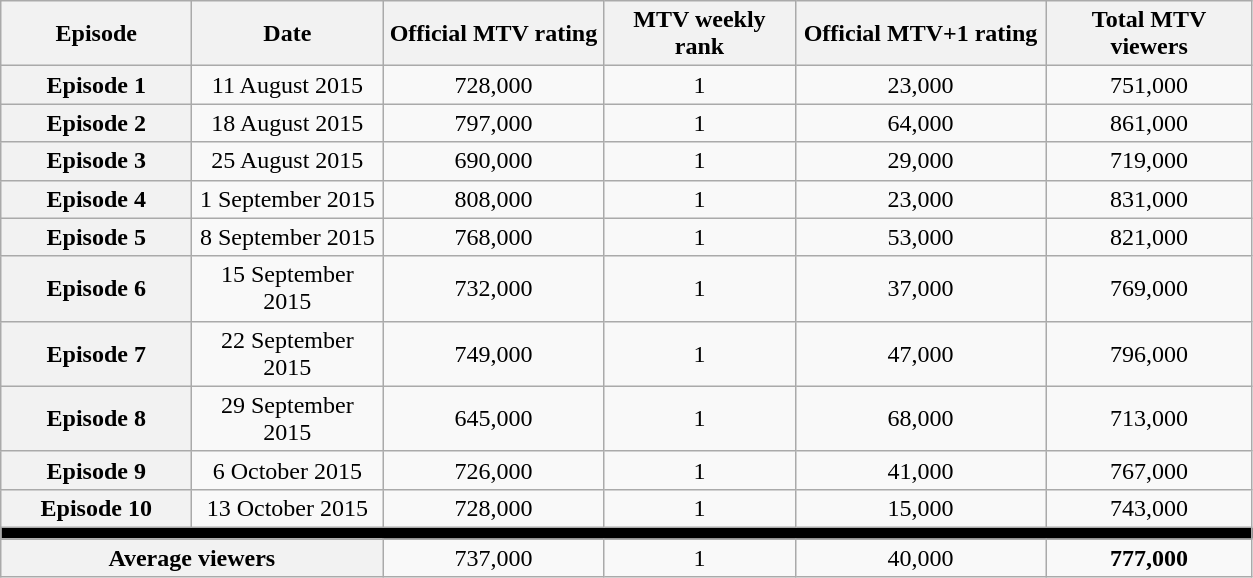<table class="wikitable sortable" style="text-align:center">
<tr>
<th scope="col" style="width:120px;">Episode</th>
<th scope="col" style="width:120px;">Date</th>
<th scope="col" style="width:140px;">Official MTV rating</th>
<th scope="col" style="width:120px;">MTV weekly rank</th>
<th scope="col" style="width:160px;">Official MTV+1 rating</th>
<th scope="col" style="width:130px;">Total MTV viewers</th>
</tr>
<tr>
<th scope="row">Episode 1</th>
<td>11 August 2015</td>
<td>728,000</td>
<td>1</td>
<td>23,000</td>
<td>751,000</td>
</tr>
<tr>
<th scope="row">Episode 2</th>
<td>18 August 2015</td>
<td>797,000</td>
<td>1</td>
<td>64,000</td>
<td>861,000</td>
</tr>
<tr>
<th scope="row">Episode 3</th>
<td>25 August 2015</td>
<td>690,000</td>
<td>1</td>
<td>29,000</td>
<td>719,000</td>
</tr>
<tr>
<th scope="row">Episode 4</th>
<td>1 September 2015</td>
<td>808,000</td>
<td>1</td>
<td>23,000</td>
<td>831,000</td>
</tr>
<tr>
<th scope="row">Episode 5</th>
<td>8 September 2015</td>
<td>768,000</td>
<td>1</td>
<td>53,000</td>
<td>821,000</td>
</tr>
<tr>
<th scope="row">Episode 6</th>
<td>15 September 2015</td>
<td>732,000</td>
<td>1</td>
<td>37,000</td>
<td>769,000</td>
</tr>
<tr>
<th scope="row">Episode 7</th>
<td>22 September 2015</td>
<td>749,000</td>
<td>1</td>
<td>47,000</td>
<td>796,000</td>
</tr>
<tr>
<th scope="row">Episode 8</th>
<td>29 September 2015</td>
<td>645,000</td>
<td>1</td>
<td>68,000</td>
<td>713,000</td>
</tr>
<tr>
<th scope="row">Episode 9</th>
<td>6 October 2015</td>
<td>726,000</td>
<td>1</td>
<td>41,000</td>
<td>767,000</td>
</tr>
<tr>
<th scope="row">Episode 10</th>
<td>13 October 2015</td>
<td>728,000</td>
<td>1</td>
<td>15,000</td>
<td>743,000</td>
</tr>
<tr>
<th style="background:#000;" colspan="6"></th>
</tr>
<tr>
<th colspan="2"><strong>Average viewers</strong></th>
<td>737,000</td>
<td>1</td>
<td>40,000</td>
<td><strong>777,000</strong></td>
</tr>
</table>
